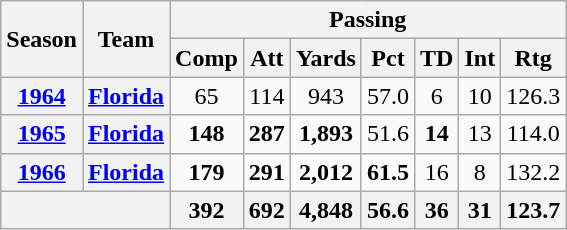<table class=wikitable style="text-align:center;">
<tr>
<th rowspan="2">Season</th>
<th rowspan="2">Team</th>
<th colspan="7">Passing</th>
</tr>
<tr>
<th>Comp</th>
<th>Att</th>
<th>Yards</th>
<th>Pct</th>
<th>TD</th>
<th>Int</th>
<th>Rtg</th>
</tr>
<tr>
<th><a href='#'>1964</a></th>
<th><a href='#'>Florida</a></th>
<td>65</td>
<td>114</td>
<td>943</td>
<td>57.0</td>
<td>6</td>
<td>10</td>
<td>126.3</td>
</tr>
<tr>
<th><a href='#'>1965</a></th>
<th><a href='#'>Florida</a></th>
<td><strong>148</strong></td>
<td><strong>287</strong></td>
<td><strong>1,893</strong></td>
<td>51.6</td>
<td><strong>14</strong></td>
<td>13</td>
<td>114.0</td>
</tr>
<tr>
<th><a href='#'>1966</a></th>
<th><a href='#'>Florida</a></th>
<td><strong>179</strong></td>
<td><strong>291</strong></td>
<td><strong>2,012</strong></td>
<td><strong>61.5</strong></td>
<td>16</td>
<td>8</td>
<td>132.2</td>
</tr>
<tr>
<th colspan="2"></th>
<th>392</th>
<th>692</th>
<th>4,848</th>
<th>56.6</th>
<th>36</th>
<th>31</th>
<th>123.7</th>
</tr>
</table>
